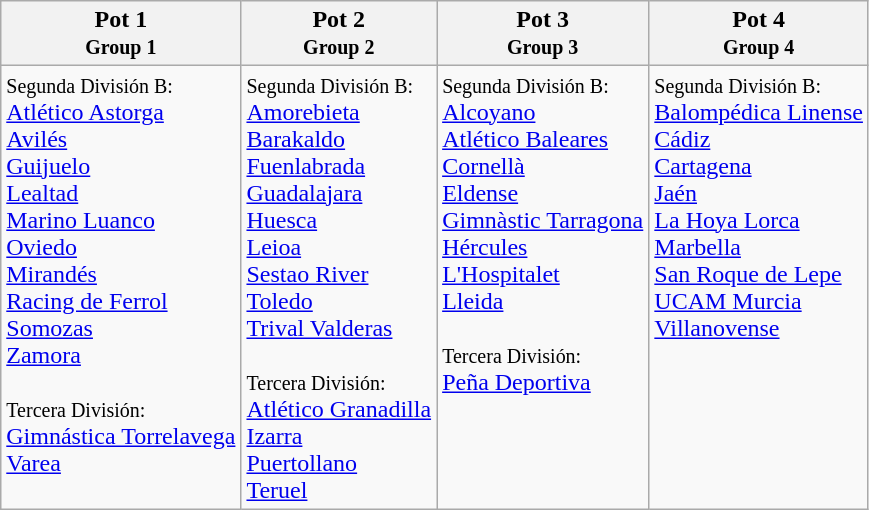<table class="wikitable">
<tr>
<th>Pot 1<br><small>Group 1</small></th>
<th>Pot 2<br><small>Group 2</small></th>
<th>Pot 3<br><small>Group 3</small></th>
<th>Pot 4<br><small>Group 4</small></th>
</tr>
<tr>
<td valign=top><small>Segunda División B:</small><br><a href='#'>Atlético Astorga</a><br><a href='#'>Avilés</a><br><a href='#'>Guijuelo</a><br><a href='#'>Lealtad</a><br><a href='#'>Marino Luanco</a> <br><a href='#'>Oviedo</a><br><a href='#'>Mirandés</a><br><a href='#'>Racing de Ferrol</a><br><a href='#'>Somozas</a><br><a href='#'>Zamora</a><br><br><small>Tercera División:</small><br><a href='#'>Gimnástica Torrelavega</a><br><a href='#'>Varea</a></td>
<td valign=top><small>Segunda División B:</small><br><a href='#'>Amorebieta</a><br><a href='#'>Barakaldo</a><br><a href='#'>Fuenlabrada</a><br><a href='#'>Guadalajara</a><br><a href='#'>Huesca</a><br><a href='#'>Leioa</a><br><a href='#'>Sestao River</a><br><a href='#'>Toledo</a><br><a href='#'>Trival Valderas</a><br><br><small>Tercera División:</small><br><a href='#'>Atlético Granadilla</a><br><a href='#'>Izarra</a><br><a href='#'>Puertollano</a><br><a href='#'>Teruel</a></td>
<td valign=top><small>Segunda División B:</small><br><a href='#'>Alcoyano</a><br><a href='#'>Atlético Baleares</a><br><a href='#'>Cornellà</a><br><a href='#'>Eldense</a><br><a href='#'>Gimnàstic Tarragona</a><br><a href='#'>Hércules</a><br><a href='#'>L'Hospitalet</a><br><a href='#'>Lleida</a><br><br><small>Tercera División:</small><br><a href='#'>Peña Deportiva</a></td>
<td valign=top><small>Segunda División B:</small><br><a href='#'>Balompédica Linense</a><br><a href='#'>Cádiz</a><br><a href='#'>Cartagena</a><br><a href='#'>Jaén</a><br><a href='#'>La Hoya Lorca</a><br><a href='#'>Marbella</a><br><a href='#'>San Roque de Lepe</a><br><a href='#'>UCAM Murcia</a><br><a href='#'>Villanovense</a></td>
</tr>
</table>
